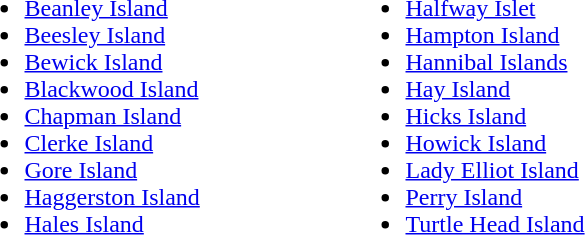<table ->
<tr>
<td width=250 valign=top><br><ul><li><a href='#'>Beanley Island</a></li><li><a href='#'>Beesley Island</a></li><li><a href='#'>Bewick Island</a></li><li><a href='#'>Blackwood Island</a></li><li><a href='#'>Chapman Island</a></li><li><a href='#'>Clerke Island</a></li><li><a href='#'>Gore Island</a></li><li><a href='#'>Haggerston Island</a></li><li><a href='#'>Hales Island</a></li></ul></td>
<td width=250 valign=top><br><ul><li><a href='#'>Halfway Islet</a></li><li><a href='#'>Hampton Island</a></li><li><a href='#'>Hannibal Islands</a></li><li><a href='#'>Hay Island</a></li><li><a href='#'>Hicks Island</a></li><li><a href='#'>Howick Island</a></li><li><a href='#'>Lady Elliot Island</a></li><li><a href='#'>Perry Island</a></li><li><a href='#'>Turtle Head Island</a></li></ul></td>
</tr>
</table>
